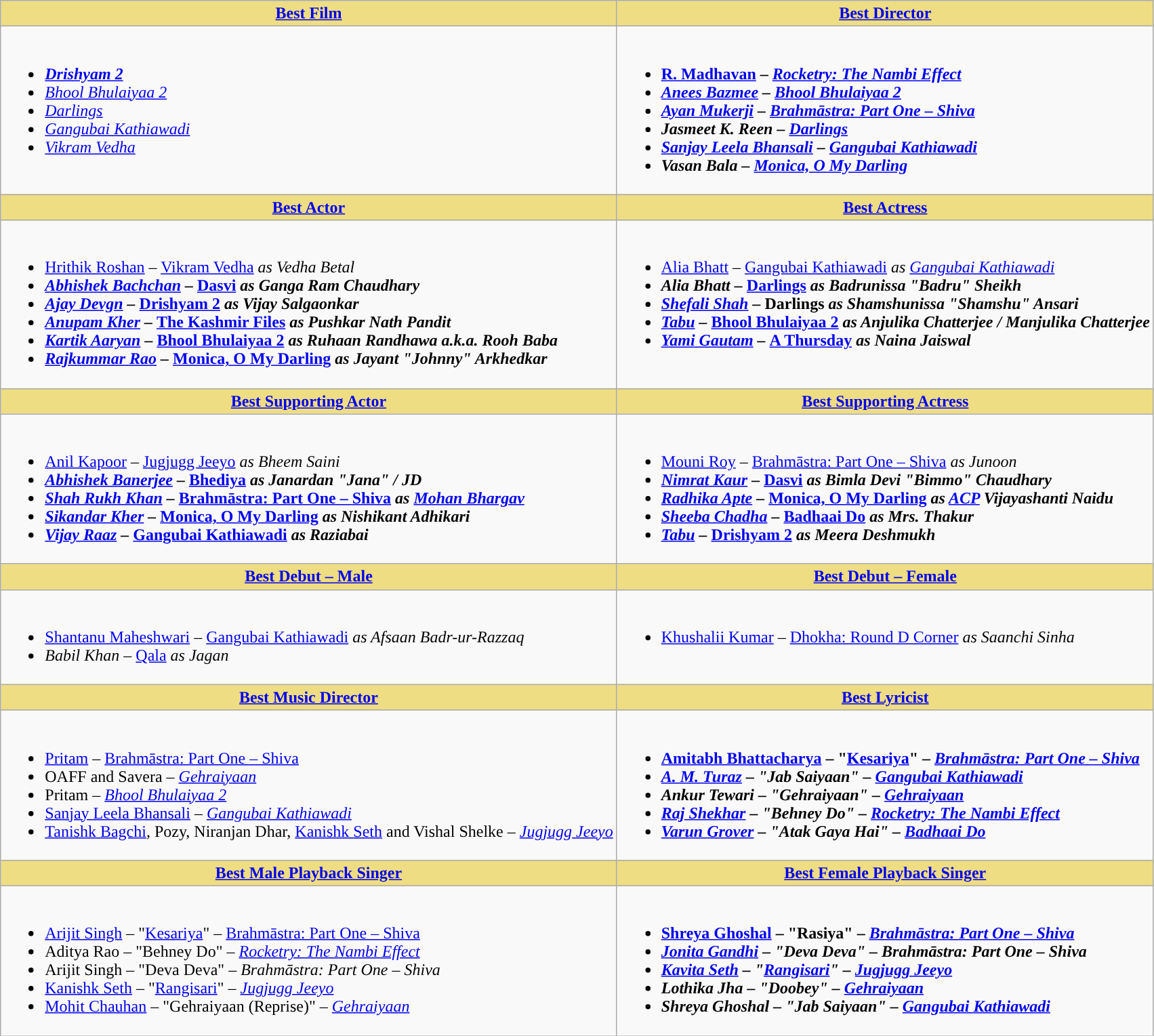<table class="wikitable">
<tr>
<th ! style="background:#EEDD82;text-align:center;"><a href='#'>Best Film</a></th>
<th ! style="background:#eedd82;text-align:center;"><a href='#'>Best Director</a></th>
</tr>
<tr>
<td valign="top"><br><ul><li><strong><em><a href='#'>Drishyam 2</a></em></strong> </li><li><em><a href='#'>Bhool Bhulaiyaa 2</a></em></li><li><em><a href='#'>Darlings</a></em></li><li><em><a href='#'>Gangubai Kathiawadi</a></em></li><li><em><a href='#'>Vikram Vedha</a></em></li></ul></td>
<td valign="top"><br><ul><li><strong><a href='#'>R. Madhavan</a> – <em><a href='#'>Rocketry: The Nambi Effect</a><strong><em> </li><li><a href='#'>Anees Bazmee</a> – </em><a href='#'>Bhool Bhulaiyaa 2</a><em></li><li><a href='#'>Ayan Mukerji</a> – </em><a href='#'>Brahmāstra: Part One – Shiva</a><em></li><li>Jasmeet K. Reen – </em><a href='#'>Darlings</a><em></li><li><a href='#'>Sanjay Leela Bhansali</a> – </em><a href='#'>Gangubai Kathiawadi</a><em></li><li>Vasan Bala – </em><a href='#'>Monica, O My Darling</a><em></li></ul></td>
</tr>
<tr>
<th ! style="background:#EEDD82;text-align:center;"><a href='#'>Best Actor</a></th>
<th ! style="background:#eedd82;text-align:center;"><a href='#'>Best Actress</a></th>
</tr>
<tr>
<td valign="top"><br><ul><li></strong><a href='#'>Hrithik Roshan</a> – </em><a href='#'>Vikram Vedha</a><em> as Vedha Betal<strong> </li><li><a href='#'>Abhishek Bachchan</a> – </em><a href='#'>Dasvi</a><em> as Ganga Ram Chaudhary</li><li><a href='#'>Ajay Devgn</a> – </em><a href='#'>Drishyam 2</a><em> as Vijay Salgaonkar</li><li><a href='#'>Anupam Kher</a> – </em><a href='#'>The Kashmir Files</a><em> as Pushkar Nath Pandit</li><li><a href='#'>Kartik Aaryan</a> – </em><a href='#'>Bhool Bhulaiyaa 2</a><em> as Ruhaan Randhawa a.k.a. Rooh Baba</li><li><a href='#'>Rajkummar Rao</a> – </em><a href='#'>Monica, O My Darling</a><em> as Jayant "Johnny" Arkhedkar</li></ul></td>
<td valign="top"><br><ul><li></strong><a href='#'>Alia Bhatt</a> – </em><a href='#'>Gangubai Kathiawadi</a><em> as <a href='#'>Gangubai Kathiawadi</a><strong> </li><li>Alia Bhatt – <a href='#'></em>Darlings<em></a> as Badrunissa "Badru" Sheikh</li><li><a href='#'>Shefali Shah</a> – </em>Darlings<em> as Shamshunissa "Shamshu" Ansari</li><li><a href='#'>Tabu</a> – </em><a href='#'>Bhool Bhulaiyaa 2</a><em> as Anjulika Chatterjee / Manjulika Chatterjee</li><li><a href='#'>Yami Gautam</a> – </em><a href='#'>A Thursday</a><em> as Naina Jaiswal</li></ul></td>
</tr>
<tr>
<th ! style="background:#EEDD82;text-align:center;"><a href='#'>Best Supporting Actor</a></th>
<th ! style="background:#eedd82;text-align:center;"><a href='#'>Best Supporting Actress</a></th>
</tr>
<tr>
<td valign="top"><br><ul><li></strong><a href='#'>Anil Kapoor</a> – </em><a href='#'>Jugjugg Jeeyo</a><em> as Bheem Saini<strong> </li><li><a href='#'>Abhishek Banerjee</a> – <a href='#'></em>Bhediya<em></a> as Janardan "Jana" / JD</li><li><a href='#'>Shah Rukh Khan</a> – </em><a href='#'>Brahmāstra: Part One – Shiva</a><em> as <a href='#'>Mohan Bhargav</a></li><li><a href='#'>Sikandar Kher</a> – </em><a href='#'>Monica, O My Darling</a><em> as Nishikant Adhikari</li><li><a href='#'>Vijay Raaz</a> – </em><a href='#'>Gangubai Kathiawadi</a><em> as  Raziabai</li></ul></td>
<td valign="top"><br><ul><li></strong><a href='#'>Mouni Roy</a> – </em><a href='#'>Brahmāstra: Part One – Shiva</a><em> as Junoon<strong> </li><li><a href='#'>Nimrat Kaur</a> – </em><a href='#'>Dasvi</a><em> as Bimla Devi "Bimmo" Chaudhary</li><li><a href='#'>Radhika Apte</a> – <a href='#'></em>Monica, O My Darling<em></a> as <a href='#'>ACP</a> Vijayashanti Naidu</li><li><a href='#'>Sheeba Chadha</a> – </em><a href='#'>Badhaai Do</a><em> as Mrs. Thakur</li><li><a href='#'>Tabu</a> – </em><a href='#'>Drishyam 2</a><em> as Meera Deshmukh</li></ul></td>
</tr>
<tr>
<th ! style="background:#EEDD82;text-align:center;"><a href='#'>Best Debut – Male</a></th>
<th ! style="background:#eedd82;text-align:center;"><a href='#'>Best Debut – Female</a></th>
</tr>
<tr>
<td valign="top"><br><ul><li></strong><a href='#'>Shantanu Maheshwari</a> – </em><a href='#'>Gangubai Kathiawadi</a><em> as Afsaan Badr-ur-Razzaq<strong> </li><li></strong>Babil Khan – </em><a href='#'>Qala</a><em> as Jagan<strong> </li></ul></td>
<td valign="top"><br><ul><li></strong><a href='#'>Khushalii Kumar</a> – </em><a href='#'>Dhokha: Round D Corner</a><em> as Saanchi Sinha<strong> </li></ul></td>
</tr>
<tr>
<th ! style="background:#eedd82; text-align:center;"><a href='#'>Best Music Director</a></th>
<th ! style="background:#eedd82; text-align:center;"><a href='#'>Best Lyricist</a></th>
</tr>
<tr>
<td valign="top"><br><ul><li></strong><a href='#'>Pritam</a> – </em><a href='#'>Brahmāstra: Part One – Shiva</a></em></strong> </li><li>OAFF and Savera – <em><a href='#'>Gehraiyaan</a></em></li><li>Pritam – <em><a href='#'>Bhool Bhulaiyaa 2</a></em></li><li><a href='#'>Sanjay Leela Bhansali</a> – <em><a href='#'>Gangubai Kathiawadi</a></em></li><li><a href='#'>Tanishk Bagchi</a>, Pozy, Niranjan Dhar, <a href='#'>Kanishk Seth</a> and Vishal Shelke – <em><a href='#'>Jugjugg Jeeyo</a></em></li></ul></td>
<td valign="top"><br><ul><li><strong><a href='#'>Amitabh Bhattacharya</a> – "<a href='#'>Kesariya</a>" – <em><a href='#'>Brahmāstra: Part One – Shiva</a><strong><em> </li><li><a href='#'>A. M. Turaz</a> – "Jab Saiyaan" – </em><a href='#'>Gangubai Kathiawadi</a><em></li><li>Ankur Tewari – "Gehraiyaan" – </em><a href='#'>Gehraiyaan</a><em></li><li><a href='#'>Raj Shekhar</a> – "Behney Do" – </em><a href='#'>Rocketry: The Nambi Effect</a><em></li><li><a href='#'>Varun Grover</a> – "Atak Gaya Hai" – </em><a href='#'>Badhaai Do</a><em></li></ul></td>
</tr>
<tr>
<th ! style="background:#eedd82; text-align:center;"><a href='#'>Best Male Playback Singer</a></th>
<th ! style="background:#eedd82; text-align:center;"><a href='#'>Best Female Playback Singer</a></th>
</tr>
<tr>
<td valign="top"><br><ul><li></strong><a href='#'>Arijit Singh</a> – "<a href='#'>Kesariya</a>" – </em><a href='#'>Brahmāstra: Part One – Shiva</a></em></strong> </li><li>Aditya Rao – "Behney Do" – <em><a href='#'>Rocketry: The Nambi Effect</a></em></li><li>Arijit Singh – "Deva Deva" – <em>Brahmāstra: Part One – Shiva</em></li><li><a href='#'>Kanishk Seth</a> – "<a href='#'>Rangisari</a>" – <em><a href='#'>Jugjugg Jeeyo</a></em></li><li><a href='#'>Mohit Chauhan</a> – "Gehraiyaan (Reprise)" – <em><a href='#'>Gehraiyaan</a></em></li></ul></td>
<td valign="top"><br><ul><li><strong><a href='#'>Shreya Ghoshal</a> – "Rasiya" – <em><a href='#'>Brahmāstra: Part One – Shiva</a><strong><em> </li><li><a href='#'>Jonita Gandhi</a> – "Deva Deva" – </em>Brahmāstra: Part One – Shiva<em></li><li><a href='#'>Kavita Seth</a> – "<a href='#'>Rangisari</a>" – </em><a href='#'>Jugjugg Jeeyo</a><em></li><li>Lothika Jha – "Doobey" – </em><a href='#'>Gehraiyaan</a><em></li><li>Shreya Ghoshal – "Jab Saiyaan" – </em><a href='#'>Gangubai Kathiawadi</a><em></li></ul></td>
</tr>
</table>
